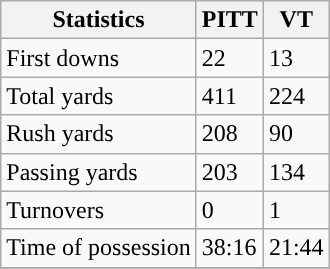<table class="wikitable" style="float: left;">
<tr>
<th>Statistics</th>
<th>PITT</th>
<th>VT</th>
</tr>
<tr>
<td>First downs</td>
<td>22</td>
<td>13</td>
</tr>
<tr>
<td>Total yards</td>
<td>411</td>
<td>224</td>
</tr>
<tr>
<td>Rush yards</td>
<td>208</td>
<td>90</td>
</tr>
<tr>
<td>Passing yards</td>
<td>203</td>
<td>134</td>
</tr>
<tr>
<td>Turnovers</td>
<td>0</td>
<td>1</td>
</tr>
<tr>
<td>Time of possession</td>
<td>38:16</td>
<td>21:44</td>
</tr>
<tr>
</tr>
</table>
